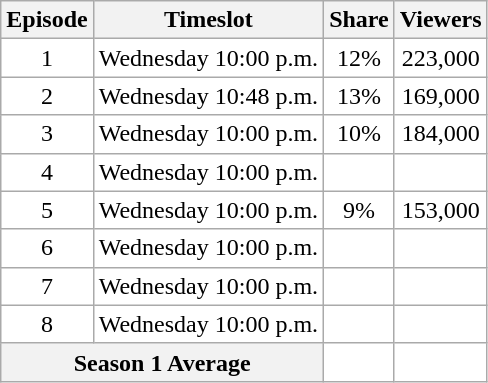<table class="wikitable" style="text-align:center; background:#fff;">
<tr>
<th>Episode</th>
<th>Timeslot</th>
<th>Share</th>
<th>Viewers</th>
</tr>
<tr>
<td>1</td>
<td>Wednesday 10:00 p.m.</td>
<td>12%</td>
<td>223,000</td>
</tr>
<tr>
<td>2</td>
<td>Wednesday 10:48 p.m.</td>
<td>13%</td>
<td>169,000</td>
</tr>
<tr>
<td>3</td>
<td>Wednesday 10:00 p.m.</td>
<td>10%</td>
<td>184,000</td>
</tr>
<tr>
<td>4</td>
<td>Wednesday 10:00 p.m.</td>
<td></td>
<td></td>
</tr>
<tr>
<td>5</td>
<td>Wednesday 10:00 p.m.</td>
<td>9%</td>
<td>153,000</td>
</tr>
<tr>
<td>6</td>
<td>Wednesday 10:00 p.m.</td>
<td></td>
<td></td>
</tr>
<tr>
<td>7</td>
<td>Wednesday 10:00 p.m.</td>
<td></td>
<td></td>
</tr>
<tr>
<td>8</td>
<td>Wednesday 10:00 p.m.</td>
<td></td>
<td></td>
</tr>
<tr>
<th colspan=2>Season 1 Average</th>
<td></td>
<td></td>
</tr>
</table>
